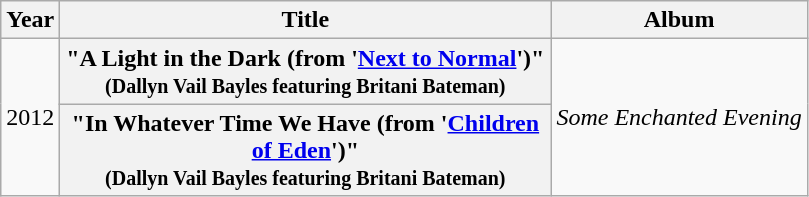<table class="wikitable plainrowheaders" style="text-align:left;">
<tr>
<th scope="col" style="width:2em;">Year</th>
<th scope="col" style="width:20em;">Title</th>
<th>Album</th>
</tr>
<tr>
<td rowspan="2">2012</td>
<th scope="row">"A Light in the Dark (from '<a href='#'>Next to Normal</a>')"<br><small>(Dallyn Vail Bayles featuring Britani Bateman)</small></th>
<td rowspan="2"><em>Some Enchanted Evening</em></td>
</tr>
<tr>
<th scope="row">"In Whatever Time We Have (from '<a href='#'>Children of Eden</a>')"<br><small>(Dallyn Vail Bayles featuring Britani Bateman)</small></th>
</tr>
</table>
